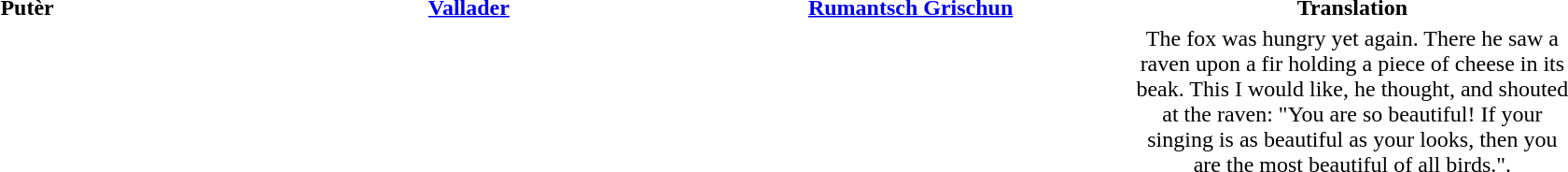<table border="0" style="width:100%; font-family:serif; font-size:100%; text-align:center;">
<tr>
<th style="width:12.5%;">Putèr<br></th>
<th style="width:12.5%;"><a href='#'>Vallader</a><br></th>
<th style="width:12.5%;"><a href='#'>Rumantsch Grischun</a><br></th>
<th style="width:12.5%;">Translation</th>
</tr>
<tr>
<td></td>
<td></td>
<td></td>
<td>The fox was hungry yet again. There he saw a raven upon a fir holding a piece of cheese in its beak. This I would like, he thought, and shouted at the raven: "You are so beautiful! If your singing is as beautiful as your looks, then you are the most beautiful of all birds.".</td>
</tr>
</table>
